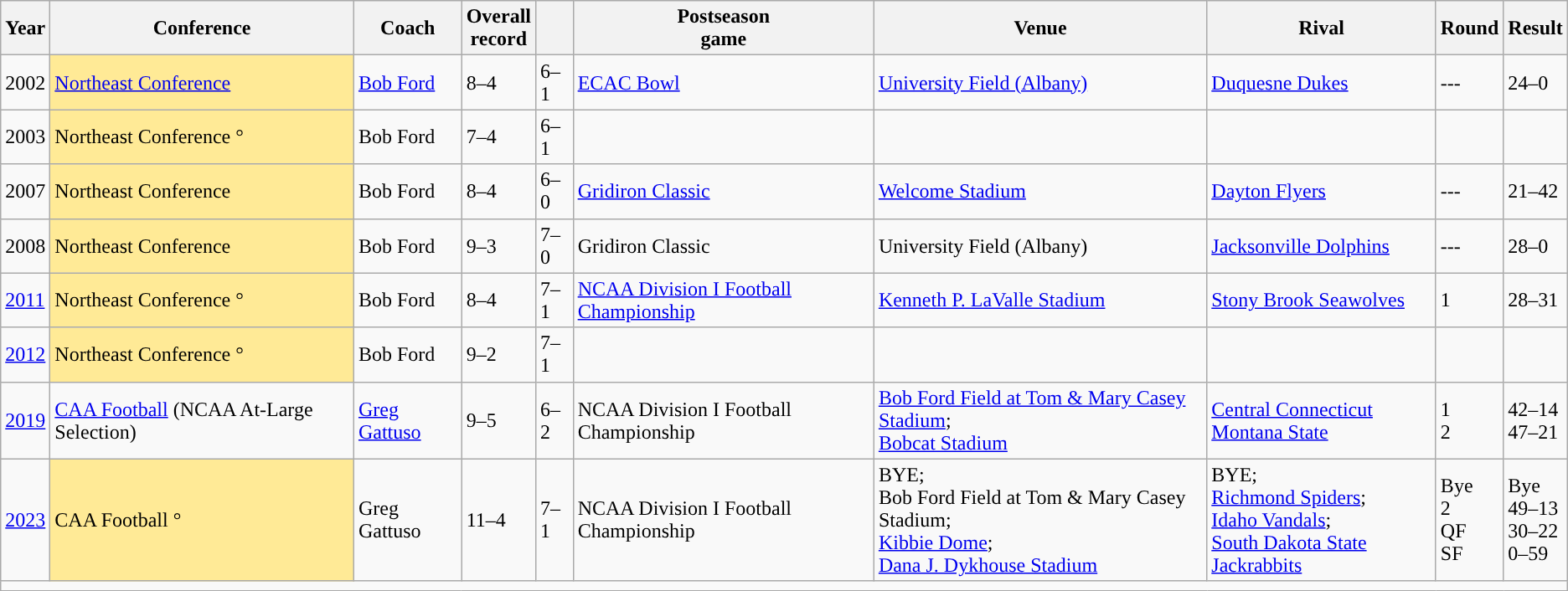<table class= "wikitable sortable; style="text-align:center; font-size:90%">
<tr>
<th width=px>Year</th>
<th width=px>Conference</th>
<th width=px>Coach</th>
<th width=px>Overall<br>record</th>
<th width=px></th>
<th width=px>Postseason<br>game</th>
<th width=px>Venue</th>
<th width=px>Rival</th>
<th width=px>Round</th>
<th width=px>Result</th>
</tr>
<tr>
<td>2002</td>
<td style= background:#FFEA96><a href='#'>Northeast Conference</a></td>
<td><a href='#'>Bob Ford</a></td>
<td>8–4</td>
<td>6–1</td>
<td><a href='#'>ECAC Bowl</a></td>
<td><a href='#'>University Field (Albany)</a></td>
<td><a href='#'>Duquesne Dukes</a></td>
<td>---</td>
<td>24–0</td>
</tr>
<tr>
<td>2003</td>
<td style= background:#FFEA96>Northeast Conference °</td>
<td>Bob Ford</td>
<td>7–4</td>
<td>6–1</td>
<td></td>
<td></td>
<td></td>
<td></td>
<td></td>
</tr>
<tr>
<td>2007</td>
<td style= background:#FFEA96>Northeast Conference</td>
<td>Bob Ford</td>
<td>8–4</td>
<td>6–0</td>
<td><a href='#'>Gridiron Classic</a></td>
<td><a href='#'>Welcome Stadium</a></td>
<td><a href='#'>Dayton Flyers</a></td>
<td>---</td>
<td>21–42</td>
</tr>
<tr>
<td>2008</td>
<td style= background:#FFEA96>Northeast Conference</td>
<td>Bob Ford</td>
<td>9–3</td>
<td>7–0</td>
<td>Gridiron Classic</td>
<td>University Field (Albany)</td>
<td><a href='#'>Jacksonville Dolphins</a></td>
<td>---</td>
<td>28–0</td>
</tr>
<tr>
<td><a href='#'>2011</a></td>
<td style= background:#FFEA96>Northeast Conference °</td>
<td>Bob Ford</td>
<td>8–4</td>
<td>7–1</td>
<td><a href='#'>NCAA Division I Football Championship</a></td>
<td><a href='#'>Kenneth P. LaValle Stadium</a></td>
<td><a href='#'>Stony Brook Seawolves</a></td>
<td>1</td>
<td>28–31</td>
</tr>
<tr>
<td><a href='#'>2012</a></td>
<td style= background:#FFEA96>Northeast Conference °</td>
<td>Bob Ford</td>
<td>9–2</td>
<td>7–1</td>
<td></td>
<td></td>
<td></td>
<td></td>
<td></td>
</tr>
<tr>
<td><a href='#'>2019</a></td>
<td><a href='#'>CAA Football</a> (NCAA At-Large Selection)</td>
<td><a href='#'>Greg Gattuso</a></td>
<td>9–5</td>
<td>6–2</td>
<td>NCAA Division I Football Championship</td>
<td><a href='#'>Bob Ford Field at Tom & Mary Casey Stadium</a>;<br><a href='#'>Bobcat Stadium</a></td>
<td><a href='#'>Central Connecticut</a><br><a href='#'>Montana State</a></td>
<td>1<br>2</td>
<td>42–14<br>47–21</td>
</tr>
<tr>
<td><a href='#'>2023</a></td>
<td style= background:#FFEA96>CAA Football °</td>
<td>Greg Gattuso</td>
<td>11–4</td>
<td>7–1</td>
<td>NCAA Division I Football Championship</td>
<td>BYE;<br>Bob Ford Field at Tom & Mary Casey Stadium;<br><a href='#'>Kibbie Dome</a>;<br><a href='#'>Dana J. Dykhouse Stadium</a></td>
<td>BYE;<br><a href='#'>Richmond Spiders</a>;<br><a href='#'>Idaho Vandals</a>;<br><a href='#'>South Dakota State Jackrabbits</a></td>
<td>Bye<br>2 <br>QF<br>SF</td>
<td>Bye<br>49–13<br>30–22<br>0–59</td>
</tr>
<tr>
<td colspan=10></td>
</tr>
</table>
